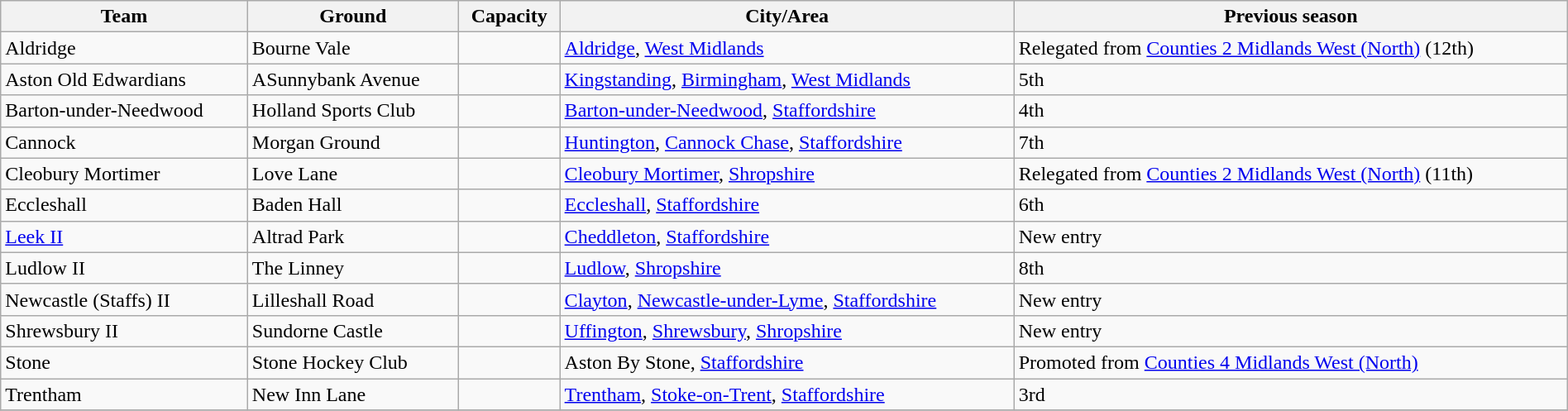<table class="wikitable sortable" width=100%>
<tr>
<th>Team</th>
<th>Ground</th>
<th>Capacity</th>
<th>City/Area</th>
<th>Previous season</th>
</tr>
<tr>
<td>Aldridge</td>
<td>Bourne Vale</td>
<td></td>
<td><a href='#'>Aldridge</a>, <a href='#'>West Midlands</a></td>
<td>Relegated from <a href='#'>Counties 2 Midlands West (North)</a> (12th)</td>
</tr>
<tr>
<td>Aston Old Edwardians</td>
<td>ASunnybank Avenue</td>
<td></td>
<td><a href='#'>Kingstanding</a>, <a href='#'>Birmingham</a>, <a href='#'>West Midlands</a></td>
<td>5th</td>
</tr>
<tr>
<td>Barton-under-Needwood</td>
<td>Holland Sports Club</td>
<td></td>
<td><a href='#'>Barton-under-Needwood</a>, <a href='#'>Staffordshire</a></td>
<td>4th</td>
</tr>
<tr>
<td>Cannock</td>
<td>Morgan Ground</td>
<td></td>
<td><a href='#'>Huntington</a>, <a href='#'>Cannock Chase</a>, <a href='#'>Staffordshire</a></td>
<td>7th</td>
</tr>
<tr>
<td>Cleobury Mortimer</td>
<td>Love Lane</td>
<td></td>
<td><a href='#'>Cleobury Mortimer</a>, <a href='#'>Shropshire</a></td>
<td>Relegated from <a href='#'>Counties 2 Midlands West (North)</a> (11th)</td>
</tr>
<tr>
<td>Eccleshall</td>
<td>Baden Hall</td>
<td></td>
<td><a href='#'>Eccleshall</a>, <a href='#'>Staffordshire</a></td>
<td>6th</td>
</tr>
<tr>
<td><a href='#'>Leek II</a></td>
<td>Altrad Park</td>
<td></td>
<td><a href='#'>Cheddleton</a>, <a href='#'>Staffordshire</a></td>
<td>New entry</td>
</tr>
<tr>
<td>Ludlow II</td>
<td>The Linney</td>
<td></td>
<td><a href='#'>Ludlow</a>, <a href='#'>Shropshire</a></td>
<td>8th</td>
</tr>
<tr>
<td>Newcastle (Staffs) II</td>
<td>Lilleshall Road</td>
<td></td>
<td><a href='#'>Clayton</a>, <a href='#'>Newcastle-under-Lyme</a>, <a href='#'>Staffordshire</a></td>
<td>New entry</td>
</tr>
<tr>
<td>Shrewsbury II</td>
<td>Sundorne Castle</td>
<td></td>
<td><a href='#'>Uffington</a>, <a href='#'>Shrewsbury</a>, <a href='#'>Shropshire</a></td>
<td>New entry</td>
</tr>
<tr>
<td>Stone</td>
<td>Stone Hockey Club</td>
<td></td>
<td>Aston By Stone, <a href='#'>Staffordshire</a></td>
<td>Promoted from <a href='#'>Counties 4 Midlands West (North)</a></td>
</tr>
<tr>
<td>Trentham</td>
<td>New Inn Lane</td>
<td></td>
<td><a href='#'>Trentham</a>, <a href='#'>Stoke-on-Trent</a>, <a href='#'>Staffordshire</a></td>
<td>3rd</td>
</tr>
<tr>
</tr>
</table>
